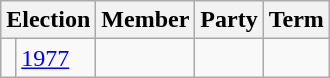<table class="wikitable">
<tr>
<th colspan="2">Election</th>
<th>Member</th>
<th>Party</th>
<th>Term</th>
</tr>
<tr>
<td style="background-color: "></td>
<td><a href='#'>1977</a></td>
<td></td>
<td></td>
<td></td>
</tr>
</table>
